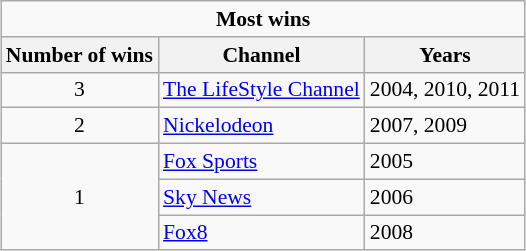<table class="wikitable" style="font-size:90%; text-align:left; margin-left: auto; margin-right: auto;">
<tr>
<td style="text-align:center;" colspan=8><strong>Most wins</strong></td>
</tr>
<tr>
<th>Number of wins</th>
<th>Channel</th>
<th>Years</th>
</tr>
<tr>
<td style="text-align:center;">3</td>
<td><a href='#'>The LifeStyle Channel</a></td>
<td>2004, 2010, 2011</td>
</tr>
<tr>
<td style="text-align:center;">2</td>
<td><a href='#'>Nickelodeon</a></td>
<td>2007, 2009</td>
</tr>
<tr>
<td rowspan=3 style="text-align:center;">1</td>
<td><a href='#'>Fox Sports</a></td>
<td>2005</td>
</tr>
<tr>
<td><a href='#'>Sky News</a></td>
<td>2006</td>
</tr>
<tr>
<td><a href='#'>Fox8</a></td>
<td>2008</td>
</tr>
</table>
